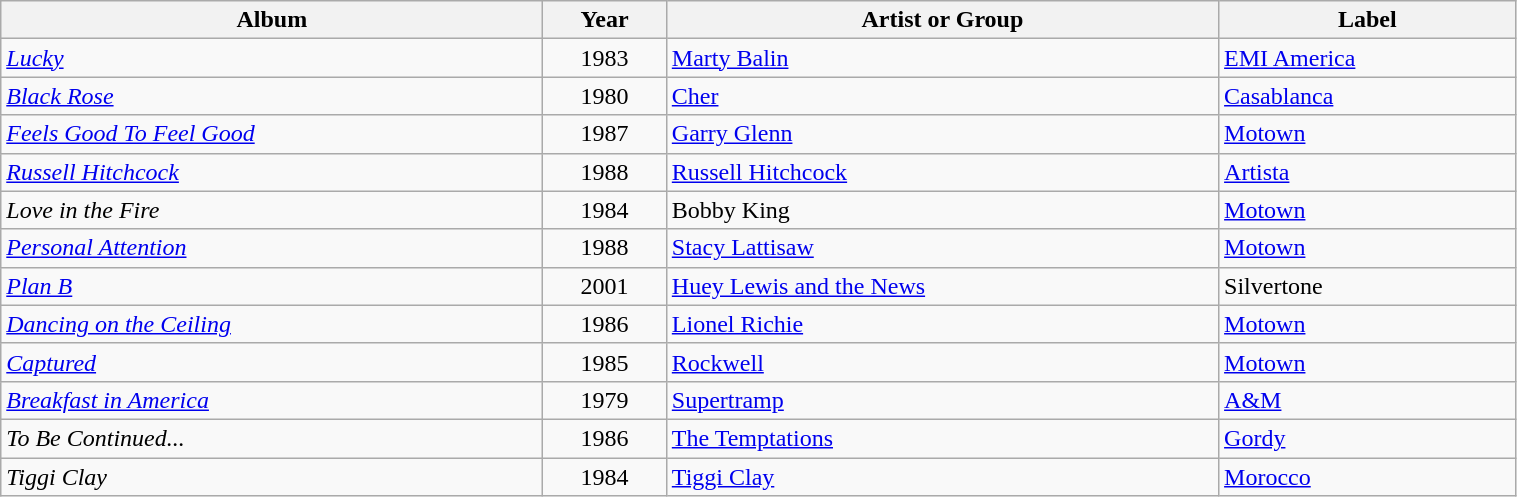<table class="wikitable sortable" width="80%">
<tr>
<th>Album</th>
<th>Year</th>
<th>Artist or Group</th>
<th>Label</th>
</tr>
<tr>
<td><em><a href='#'>Lucky</a></em></td>
<td style="text-align:center">1983</td>
<td><a href='#'>Marty Balin</a></td>
<td><a href='#'>EMI America</a></td>
</tr>
<tr>
<td><em><a href='#'>Black Rose</a></em></td>
<td style="text-align:center">1980</td>
<td><a href='#'>Cher</a></td>
<td><a href='#'>Casablanca</a></td>
</tr>
<tr>
<td><em><a href='#'>Feels Good To Feel Good</a></em></td>
<td style="text-align:center">1987</td>
<td><a href='#'>Garry Glenn</a></td>
<td><a href='#'>Motown</a></td>
</tr>
<tr>
<td><em><a href='#'>Russell Hitchcock</a></em></td>
<td style="text-align:center">1988</td>
<td><a href='#'>Russell Hitchcock</a></td>
<td><a href='#'>Artista</a></td>
</tr>
<tr>
<td><em>Love in the Fire</em></td>
<td style="text-align:center">1984</td>
<td>Bobby King</td>
<td><a href='#'>Motown</a></td>
</tr>
<tr>
<td><em><a href='#'>Personal Attention</a></em></td>
<td style="text-align:center">1988</td>
<td><a href='#'>Stacy Lattisaw</a></td>
<td><a href='#'>Motown</a></td>
</tr>
<tr>
<td><em><a href='#'>Plan B</a></em></td>
<td style="text-align:center">2001</td>
<td><a href='#'>Huey Lewis and the News</a></td>
<td>Silvertone</td>
</tr>
<tr>
<td><em><a href='#'>Dancing on the Ceiling</a></em></td>
<td style="text-align:center">1986</td>
<td><a href='#'>Lionel Richie</a></td>
<td><a href='#'>Motown</a></td>
</tr>
<tr>
<td><em><a href='#'>Captured</a></em></td>
<td style="text-align:center">1985</td>
<td><a href='#'>Rockwell</a></td>
<td><a href='#'>Motown</a></td>
</tr>
<tr>
<td><em><a href='#'>Breakfast in America</a></em></td>
<td style="text-align:center">1979</td>
<td><a href='#'>Supertramp</a></td>
<td><a href='#'>A&M</a></td>
</tr>
<tr>
<td><em>To Be Continued...</em></td>
<td style="text-align:center">1986</td>
<td><a href='#'>The Temptations</a></td>
<td><a href='#'>Gordy</a></td>
</tr>
<tr>
<td><em>Tiggi Clay</em></td>
<td style="text-align:center">1984</td>
<td><a href='#'>Tiggi Clay</a></td>
<td><a href='#'>Morocco</a></td>
</tr>
</table>
